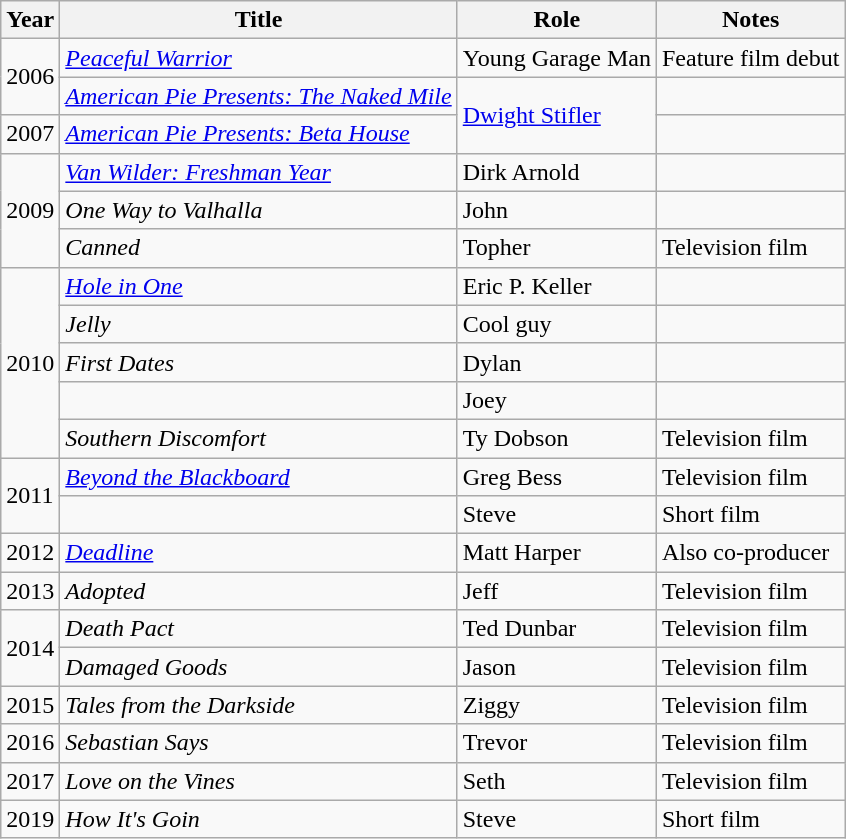<table class="wikitable sortable">
<tr>
<th>Year</th>
<th>Title</th>
<th>Role</th>
<th class="unsortable">Notes</th>
</tr>
<tr>
<td rowspan="2">2006</td>
<td><em><a href='#'>Peaceful Warrior</a></em></td>
<td>Young Garage Man</td>
<td>Feature film debut</td>
</tr>
<tr>
<td><em><a href='#'>American Pie Presents: The Naked Mile</a></em></td>
<td rowspan=2><a href='#'>Dwight Stifler</a></td>
<td></td>
</tr>
<tr>
<td>2007</td>
<td><em><a href='#'>American Pie Presents: Beta House</a></em></td>
<td></td>
</tr>
<tr>
<td rowspan="3">2009</td>
<td><em><a href='#'>Van Wilder: Freshman Year</a></em></td>
<td>Dirk Arnold</td>
<td></td>
</tr>
<tr>
<td><em>One Way to Valhalla</em></td>
<td>John</td>
<td></td>
</tr>
<tr>
<td><em>Canned</em></td>
<td>Topher</td>
<td>Television film</td>
</tr>
<tr>
<td rowspan="5">2010</td>
<td><em><a href='#'>Hole in One</a></em></td>
<td>Eric P. Keller</td>
<td></td>
</tr>
<tr>
<td><em>Jelly</em></td>
<td>Cool guy</td>
<td></td>
</tr>
<tr>
<td><em>First Dates</em></td>
<td>Dylan</td>
<td></td>
</tr>
<tr>
<td><em></em></td>
<td>Joey</td>
<td></td>
</tr>
<tr>
<td><em>Southern Discomfort</em></td>
<td>Ty Dobson</td>
<td>Television film</td>
</tr>
<tr>
<td rowspan="2">2011</td>
<td><em><a href='#'>Beyond the Blackboard</a></em></td>
<td>Greg Bess</td>
<td>Television film</td>
</tr>
<tr>
<td><em></em></td>
<td>Steve</td>
<td>Short film</td>
</tr>
<tr>
<td>2012</td>
<td><em><a href='#'>Deadline</a></em></td>
<td>Matt Harper</td>
<td>Also co-producer</td>
</tr>
<tr>
<td>2013</td>
<td><em>Adopted</em></td>
<td>Jeff</td>
<td>Television film</td>
</tr>
<tr>
<td rowspan="2">2014</td>
<td><em>Death Pact</em></td>
<td>Ted Dunbar</td>
<td>Television film</td>
</tr>
<tr>
<td><em>Damaged Goods</em></td>
<td>Jason</td>
<td>Television film</td>
</tr>
<tr>
<td>2015</td>
<td><em>Tales from the Darkside</em></td>
<td>Ziggy</td>
<td>Television film</td>
</tr>
<tr>
<td>2016</td>
<td><em>Sebastian Says</em></td>
<td>Trevor</td>
<td>Television film</td>
</tr>
<tr>
<td>2017</td>
<td><em>Love on the Vines</em></td>
<td>Seth</td>
<td>Television film</td>
</tr>
<tr>
<td>2019</td>
<td><em>How It's Goin<strong></td>
<td>Steve</td>
<td>Short film</td>
</tr>
</table>
